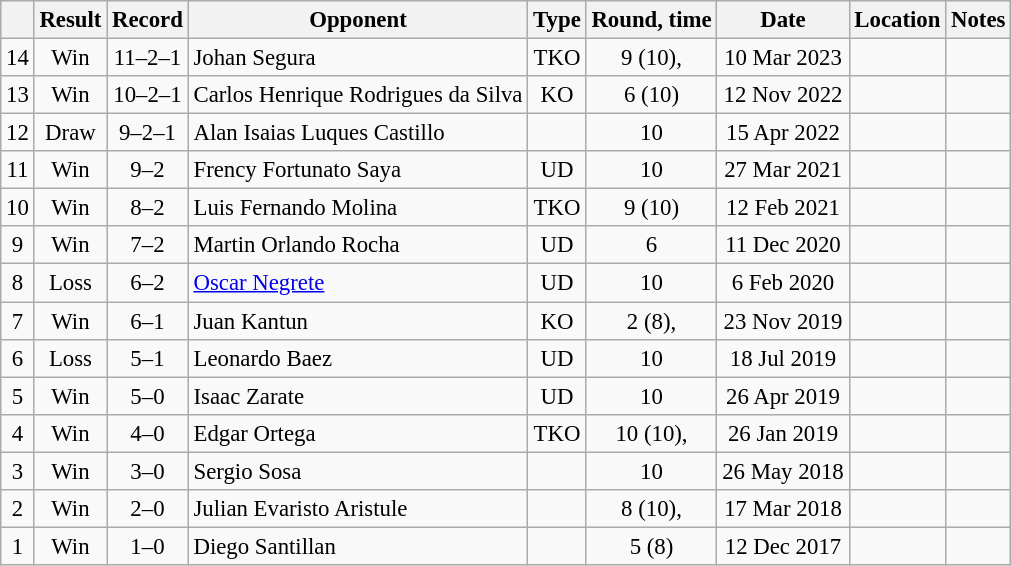<table class="wikitable" style="text-align:center; font-size:95%">
<tr>
<th></th>
<th>Result</th>
<th>Record</th>
<th>Opponent</th>
<th>Type</th>
<th>Round, time</th>
<th>Date</th>
<th>Location</th>
<th>Notes</th>
</tr>
<tr>
<td>14</td>
<td>Win</td>
<td>11–2–1</td>
<td style="text-align:left;"> Johan Segura</td>
<td>TKO</td>
<td>9 (10), </td>
<td>10 Mar 2023</td>
<td style="text-align:left;"> </td>
<td style="text-align:left;"></td>
</tr>
<tr>
<td>13</td>
<td>Win</td>
<td>10–2–1</td>
<td style="text-align:left;"> Carlos Henrique Rodrigues da Silva</td>
<td>KO</td>
<td>6 (10)</td>
<td>12 Nov 2022</td>
<td style="text-align:left;"> </td>
<td style="text-align:left;"></td>
</tr>
<tr>
<td>12</td>
<td>Draw</td>
<td>9–2–1</td>
<td style="text-align:left;"> Alan Isaias Luques Castillo</td>
<td></td>
<td>10</td>
<td>15 Apr 2022</td>
<td style="text-align:left;"> </td>
<td style="text-align:left;"></td>
</tr>
<tr>
<td>11</td>
<td>Win</td>
<td>9–2</td>
<td style="text-align:left;"> Frency Fortunato Saya</td>
<td>UD</td>
<td>10</td>
<td>27 Mar 2021</td>
<td style="text-align:left;"> </td>
<td style="text-align:left;"></td>
</tr>
<tr>
<td>10</td>
<td>Win</td>
<td>8–2</td>
<td style="text-align:left;"> Luis Fernando Molina</td>
<td>TKO</td>
<td>9 (10)</td>
<td>12 Feb 2021</td>
<td style="text-align:left;"> </td>
<td style="text-align:left;"></td>
</tr>
<tr>
<td>9</td>
<td>Win</td>
<td>7–2</td>
<td style="text-align:left;"> Martin Orlando Rocha</td>
<td>UD</td>
<td>6</td>
<td>11 Dec 2020</td>
<td style="text-align:left;"> </td>
<td></td>
</tr>
<tr>
<td>8</td>
<td>Loss</td>
<td>6–2</td>
<td style="text-align:left;"> <a href='#'>Oscar Negrete</a></td>
<td>UD</td>
<td>10</td>
<td>6 Feb 2020</td>
<td style="text-align:left;"> </td>
<td style="text-align:left;"></td>
</tr>
<tr>
<td>7</td>
<td>Win</td>
<td>6–1</td>
<td style="text-align:left;"> Juan Kantun</td>
<td>KO</td>
<td>2 (8), </td>
<td>23 Nov 2019</td>
<td style="text-align:left;"> </td>
<td style="text-align:left;"></td>
</tr>
<tr>
<td>6</td>
<td>Loss</td>
<td>5–1</td>
<td style="text-align:left;"> Leonardo Baez</td>
<td>UD</td>
<td>10</td>
<td>18 Jul 2019</td>
<td style="text-align:left;"> </td>
<td style="text-align:left;"></td>
</tr>
<tr>
<td>5</td>
<td>Win</td>
<td>5–0</td>
<td style="text-align:left;"> Isaac Zarate</td>
<td>UD</td>
<td>10</td>
<td>26 Apr 2019</td>
<td style="text-align:left;"> </td>
<td style="text-align:left;"></td>
</tr>
<tr>
<td>4</td>
<td>Win</td>
<td>4–0</td>
<td style="text-align:left;"> Edgar Ortega</td>
<td>TKO</td>
<td>10 (10), </td>
<td>26 Jan 2019</td>
<td style="text-align:left;"> </td>
<td style="text-align:left;"></td>
</tr>
<tr>
<td>3</td>
<td>Win</td>
<td>3–0</td>
<td style="text-align:left;"> Sergio Sosa</td>
<td></td>
<td>10</td>
<td>26 May 2018</td>
<td style="text-align:left;"> </td>
<td style="text-align:left;"></td>
</tr>
<tr>
<td>2</td>
<td>Win</td>
<td>2–0</td>
<td style="text-align:left;"> Julian Evaristo Aristule</td>
<td></td>
<td>8 (10), </td>
<td>17 Mar 2018</td>
<td style="text-align:left;"> </td>
<td style="text-align:left;"></td>
</tr>
<tr>
<td>1</td>
<td>Win</td>
<td>1–0</td>
<td style="text-align:left;"> Diego Santillan</td>
<td></td>
<td>5 (8)</td>
<td>12 Dec 2017</td>
<td style="text-align:left;"> </td>
<td style="text-align:left;"></td>
</tr>
</table>
